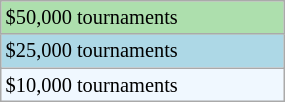<table class="wikitable" style="font-size:85%;" width=15%>
<tr style="background:#addfad;">
<td>$50,000 tournaments</td>
</tr>
<tr style="background:lightblue;">
<td>$25,000 tournaments</td>
</tr>
<tr style="background:#f0f8ff;">
<td>$10,000 tournaments</td>
</tr>
</table>
